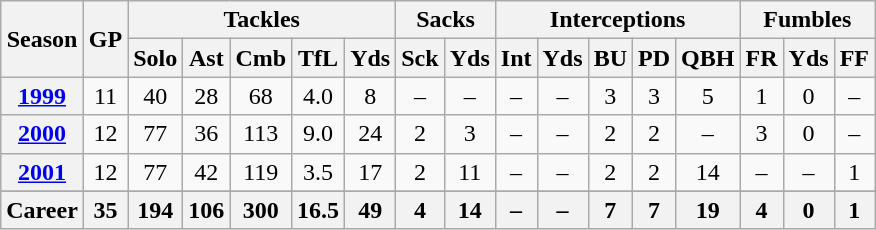<table class="wikitable" style="text-align:center;">
<tr>
<th rowspan="2">Season</th>
<th rowspan="2">GP</th>
<th colspan="5">Tackles</th>
<th colspan="2">Sacks</th>
<th colspan="5">Interceptions</th>
<th colspan="3">Fumbles</th>
</tr>
<tr>
<th>Solo</th>
<th>Ast</th>
<th>Cmb</th>
<th>TfL</th>
<th>Yds</th>
<th>Sck</th>
<th>Yds</th>
<th>Int</th>
<th>Yds</th>
<th>BU</th>
<th>PD</th>
<th>QBH</th>
<th>FR</th>
<th>Yds</th>
<th>FF</th>
</tr>
<tr>
<th><a href='#'>1999</a></th>
<td>11</td>
<td>40</td>
<td>28</td>
<td>68</td>
<td>4.0</td>
<td>8</td>
<td>–</td>
<td>–</td>
<td>–</td>
<td>–</td>
<td>3</td>
<td>3</td>
<td>5</td>
<td>1</td>
<td>0</td>
<td>–</td>
</tr>
<tr>
<th><a href='#'>2000</a></th>
<td>12</td>
<td>77</td>
<td>36</td>
<td>113</td>
<td>9.0</td>
<td>24</td>
<td>2</td>
<td>3</td>
<td>–</td>
<td>–</td>
<td>2</td>
<td>2</td>
<td>–</td>
<td>3</td>
<td>0</td>
<td>–</td>
</tr>
<tr>
<th><a href='#'>2001</a></th>
<td>12</td>
<td>77</td>
<td>42</td>
<td>119</td>
<td>3.5</td>
<td>17</td>
<td>2</td>
<td>11</td>
<td>–</td>
<td>–</td>
<td>2</td>
<td>2</td>
<td>14</td>
<td>–</td>
<td>–</td>
<td>1</td>
</tr>
<tr>
</tr>
<tr>
<th>Career</th>
<th>35</th>
<th>194</th>
<th>106</th>
<th>300</th>
<th>16.5</th>
<th>49</th>
<th>4</th>
<th>14</th>
<th>–</th>
<th>–</th>
<th>7</th>
<th>7</th>
<th>19</th>
<th>4</th>
<th>0</th>
<th>1</th>
</tr>
</table>
